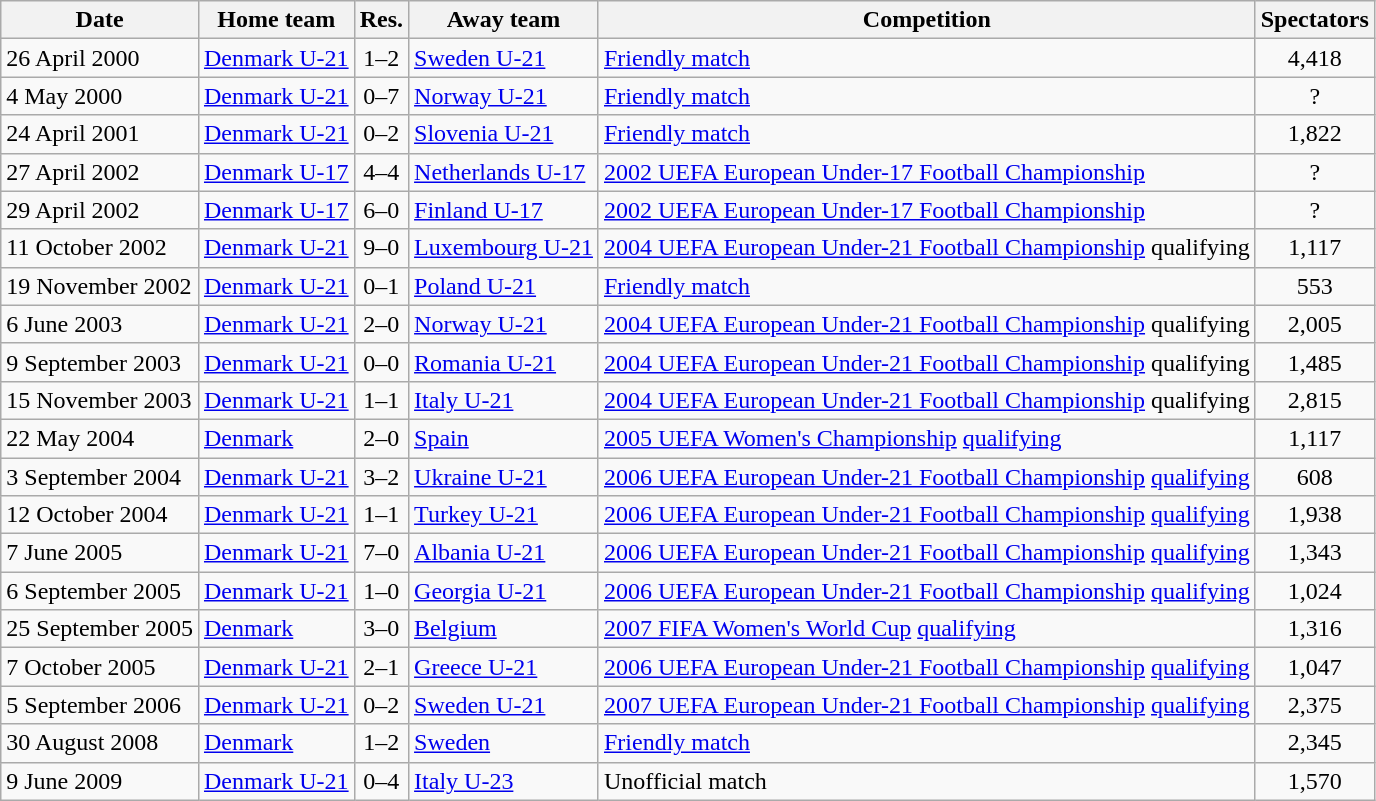<table class="wikitable" style="text-align: left;">
<tr>
<th>Date</th>
<th>Home team</th>
<th>Res.</th>
<th>Away team</th>
<th>Competition</th>
<th>Spectators</th>
</tr>
<tr>
<td>26 April 2000</td>
<td><a href='#'>Denmark U-21</a></td>
<td style="text-align:center;">1–2</td>
<td><a href='#'>Sweden U-21</a></td>
<td><a href='#'>Friendly match</a></td>
<td style="text-align:center;">4,418</td>
</tr>
<tr>
<td>4 May 2000</td>
<td><a href='#'>Denmark U-21</a></td>
<td style="text-align:center;">0–7</td>
<td><a href='#'>Norway U-21</a></td>
<td><a href='#'>Friendly match</a></td>
<td style="text-align:center;">?</td>
</tr>
<tr>
<td>24 April 2001</td>
<td><a href='#'>Denmark U-21</a></td>
<td style="text-align:center;">0–2</td>
<td><a href='#'>Slovenia U-21</a></td>
<td><a href='#'>Friendly match</a></td>
<td style="text-align:center;">1,822</td>
</tr>
<tr>
<td>27 April 2002</td>
<td><a href='#'>Denmark U-17</a></td>
<td style="text-align:center;">4–4</td>
<td><a href='#'>Netherlands U-17</a></td>
<td><a href='#'>2002 UEFA European Under-17 Football Championship</a></td>
<td style="text-align:center;">?</td>
</tr>
<tr>
<td>29 April 2002</td>
<td><a href='#'>Denmark U-17</a></td>
<td style="text-align:center;">6–0</td>
<td><a href='#'>Finland U-17</a></td>
<td><a href='#'>2002 UEFA European Under-17 Football Championship</a></td>
<td style="text-align:center;">?</td>
</tr>
<tr>
<td>11 October 2002</td>
<td><a href='#'>Denmark U-21</a></td>
<td style="text-align:center;">9–0</td>
<td><a href='#'>Luxembourg U-21</a></td>
<td><a href='#'>2004 UEFA European Under-21 Football Championship</a> qualifying</td>
<td style="text-align:center;">1,117</td>
</tr>
<tr>
<td>19 November 2002</td>
<td><a href='#'>Denmark U-21</a></td>
<td style="text-align:center;">0–1</td>
<td><a href='#'>Poland U-21</a></td>
<td><a href='#'>Friendly match</a></td>
<td style="text-align:center;">553</td>
</tr>
<tr>
<td>6 June 2003</td>
<td><a href='#'>Denmark U-21</a></td>
<td style="text-align:center;">2–0</td>
<td><a href='#'>Norway U-21</a></td>
<td><a href='#'>2004 UEFA European Under-21 Football Championship</a> qualifying</td>
<td style="text-align:center;">2,005</td>
</tr>
<tr>
<td>9 September 2003</td>
<td><a href='#'>Denmark U-21</a></td>
<td style="text-align:center;">0–0</td>
<td><a href='#'>Romania U-21</a></td>
<td><a href='#'>2004 UEFA European Under-21 Football Championship</a> qualifying</td>
<td style="text-align:center;">1,485</td>
</tr>
<tr>
<td>15 November 2003</td>
<td><a href='#'>Denmark U-21</a></td>
<td style="text-align:center;">1–1</td>
<td><a href='#'>Italy U-21</a></td>
<td><a href='#'>2004 UEFA European Under-21 Football Championship</a> qualifying</td>
<td style="text-align:center;">2,815</td>
</tr>
<tr>
<td>22 May 2004</td>
<td><a href='#'>Denmark</a></td>
<td style="text-align:center;">2–0</td>
<td><a href='#'>Spain</a></td>
<td><a href='#'>2005 UEFA Women's Championship</a> <a href='#'>qualifying</a></td>
<td style="text-align:center;">1,117</td>
</tr>
<tr>
<td>3 September 2004</td>
<td><a href='#'>Denmark U-21</a></td>
<td style="text-align:center;">3–2</td>
<td><a href='#'>Ukraine U-21</a></td>
<td><a href='#'>2006 UEFA European Under-21 Football Championship</a> <a href='#'>qualifying</a></td>
<td style="text-align:center;">608</td>
</tr>
<tr>
<td>12 October 2004</td>
<td><a href='#'>Denmark U-21</a></td>
<td style="text-align:center;">1–1</td>
<td><a href='#'>Turkey U-21</a></td>
<td><a href='#'>2006 UEFA European Under-21 Football Championship</a> <a href='#'>qualifying</a></td>
<td style="text-align:center;">1,938</td>
</tr>
<tr>
<td>7 June 2005</td>
<td><a href='#'>Denmark U-21</a></td>
<td style="text-align:center;">7–0</td>
<td><a href='#'>Albania U-21</a></td>
<td><a href='#'>2006 UEFA European Under-21 Football Championship</a> <a href='#'>qualifying</a></td>
<td style="text-align:center;">1,343</td>
</tr>
<tr>
<td>6 September 2005</td>
<td><a href='#'>Denmark U-21</a></td>
<td style="text-align:center;">1–0</td>
<td><a href='#'>Georgia U-21</a></td>
<td><a href='#'>2006 UEFA European Under-21 Football Championship</a> <a href='#'>qualifying</a></td>
<td style="text-align:center;">1,024</td>
</tr>
<tr>
<td>25 September 2005</td>
<td><a href='#'>Denmark</a></td>
<td style="text-align:center;">3–0</td>
<td><a href='#'>Belgium</a></td>
<td><a href='#'>2007 FIFA Women's World Cup</a> <a href='#'>qualifying</a></td>
<td style="text-align:center;">1,316</td>
</tr>
<tr>
<td>7 October 2005</td>
<td><a href='#'>Denmark U-21</a></td>
<td style="text-align:center;">2–1</td>
<td><a href='#'>Greece U-21</a></td>
<td><a href='#'>2006 UEFA European Under-21 Football Championship</a> <a href='#'>qualifying</a></td>
<td style="text-align:center;">1,047</td>
</tr>
<tr>
<td>5 September 2006</td>
<td><a href='#'>Denmark U-21</a></td>
<td style="text-align:center;">0–2</td>
<td><a href='#'>Sweden U-21</a></td>
<td><a href='#'>2007 UEFA European Under-21 Football Championship</a> <a href='#'>qualifying</a></td>
<td style="text-align:center;">2,375</td>
</tr>
<tr>
<td>30 August 2008</td>
<td><a href='#'>Denmark</a></td>
<td style="text-align:center;">1–2</td>
<td><a href='#'>Sweden</a></td>
<td><a href='#'>Friendly match</a></td>
<td style="text-align:center;">2,345</td>
</tr>
<tr>
<td>9 June 2009</td>
<td><a href='#'>Denmark U-21</a></td>
<td style="text-align:center;">0–4</td>
<td><a href='#'>Italy U-23</a></td>
<td>Unofficial match</td>
<td style="text-align:center;">1,570</td>
</tr>
</table>
